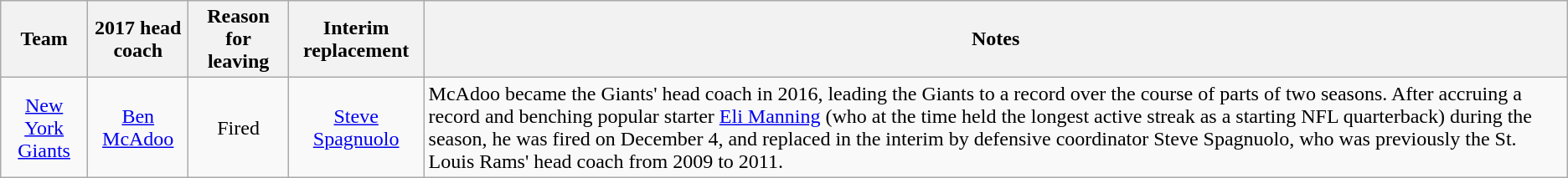<table class="wikitable">
<tr>
<th>Team</th>
<th>2017 head coach</th>
<th>Reason for leaving</th>
<th>Interim replacement</th>
<th class="unsortable">Notes</th>
</tr>
<tr>
<td style="text-align:center;"><a href='#'>New York Giants</a></td>
<td style="text-align:center;"><a href='#'>Ben McAdoo</a></td>
<td style="text-align:center;">Fired</td>
<td style="text-align:center;"><a href='#'>Steve Spagnuolo</a></td>
<td>McAdoo became the Giants' head coach in 2016, leading the Giants to a  record over the course of parts of two seasons. After accruing a  record and benching popular starter <a href='#'>Eli Manning</a> (who at the time held the longest active streak as a starting NFL quarterback) during the season, he was fired on December 4, and replaced in the interim by defensive coordinator Steve Spagnuolo, who was previously the St. Louis Rams' head coach from 2009 to 2011.</td>
</tr>
</table>
